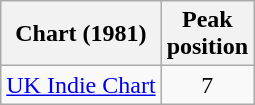<table class="wikitable sortable">
<tr>
<th scope="col">Chart (1981)</th>
<th scope="col">Peak<br>position</th>
</tr>
<tr>
<td><a href='#'>UK Indie Chart</a></td>
<td style="text-align:center;">7</td>
</tr>
</table>
